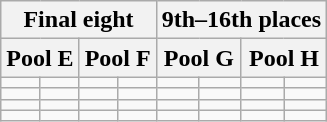<table class="wikitable">
<tr>
<th colspan=4>Final eight</th>
<th colspan=4>9th–16th places</th>
</tr>
<tr>
<th colspan=2>Pool E</th>
<th colspan=2>Pool F</th>
<th colspan=2>Pool G</th>
<th colspan=2>Pool H</th>
</tr>
<tr>
<td></td>
<td></td>
<td></td>
<td></td>
<td></td>
<td></td>
<td></td>
<td></td>
</tr>
<tr>
<td></td>
<td></td>
<td></td>
<td></td>
<td></td>
<td></td>
<td></td>
<td></td>
</tr>
<tr>
<td></td>
<td></td>
<td></td>
<td></td>
<td></td>
<td></td>
<td></td>
<td></td>
</tr>
<tr>
<td></td>
<td></td>
<td></td>
<td></td>
<td></td>
<td></td>
<td></td>
<td></td>
</tr>
</table>
